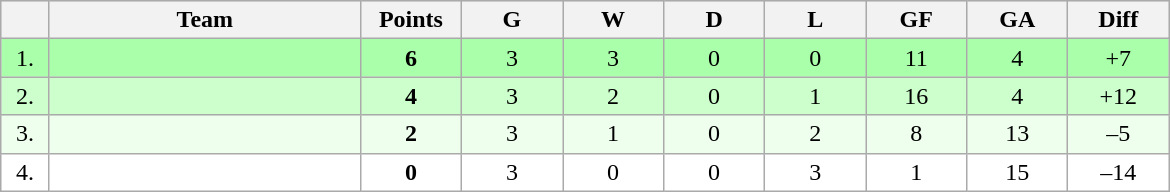<table class=wikitable style="text-align:center">
<tr bgcolor="#DCDCDC">
<th width="25"></th>
<th width="200">Team</th>
<th width="60">Points</th>
<th width="60">G</th>
<th width="60">W</th>
<th width="60">D</th>
<th width="60">L</th>
<th width="60">GF</th>
<th width="60">GA</th>
<th width="60">Diff</th>
</tr>
<tr bgcolor=#AAFFAA>
<td>1.</td>
<td align=left></td>
<td><strong>6</strong></td>
<td>3</td>
<td>3</td>
<td>0</td>
<td>0</td>
<td>11</td>
<td>4</td>
<td>+7</td>
</tr>
<tr bgcolor=#CCFFCC>
<td>2.</td>
<td align=left></td>
<td><strong>4</strong></td>
<td>3</td>
<td>2</td>
<td>0</td>
<td>1</td>
<td>16</td>
<td>4</td>
<td>+12</td>
</tr>
<tr bgcolor=#EEFFEE>
<td>3.</td>
<td align=left></td>
<td><strong>2</strong></td>
<td>3</td>
<td>1</td>
<td>0</td>
<td>2</td>
<td>8</td>
<td>13</td>
<td>–5</td>
</tr>
<tr bgcolor=#FFFFFF>
<td>4.</td>
<td align=left></td>
<td><strong>0</strong></td>
<td>3</td>
<td>0</td>
<td>0</td>
<td>3</td>
<td>1</td>
<td>15</td>
<td>–14</td>
</tr>
</table>
